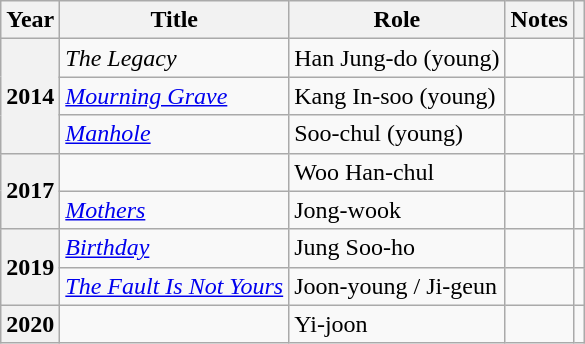<table class="wikitable sortable plainrowheaders">
<tr>
<th scope="col">Year</th>
<th scope="col">Title</th>
<th scope="col">Role</th>
<th scope="col" class="unsortable">Notes</th>
<th scope="col" class="unsortable"></th>
</tr>
<tr>
<th scope="row" rowspan="3">2014</th>
<td><em>The Legacy</em></td>
<td>Han Jung-do (young)</td>
<td></td>
<td></td>
</tr>
<tr>
<td><em><a href='#'>Mourning Grave</a></em></td>
<td>Kang In-soo (young)</td>
<td></td>
<td></td>
</tr>
<tr>
<td><em><a href='#'>Manhole</a></em></td>
<td>Soo-chul (young)</td>
<td></td>
<td></td>
</tr>
<tr>
<th scope="row" rowspan="2">2017</th>
<td><em></em></td>
<td>Woo Han-chul</td>
<td></td>
<td></td>
</tr>
<tr>
<td><em><a href='#'>Mothers</a></em></td>
<td>Jong-wook</td>
<td></td>
<td></td>
</tr>
<tr>
<th scope="row" rowspan="2">2019</th>
<td><em><a href='#'>Birthday</a></em></td>
<td>Jung Soo-ho</td>
<td></td>
<td></td>
</tr>
<tr>
<td><em><a href='#'>The Fault Is Not Yours</a></em></td>
<td>Joon-young / Ji-geun</td>
<td></td>
<td></td>
</tr>
<tr>
<th scope="row">2020</th>
<td><em></em></td>
<td>Yi-joon</td>
<td></td>
<td></td>
</tr>
</table>
